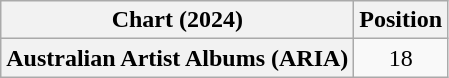<table class="wikitable plainrowheaders" style="text-align:center">
<tr>
<th scope="col">Chart (2024)</th>
<th scope="col">Position</th>
</tr>
<tr>
<th scope="row">Australian Artist Albums (ARIA)</th>
<td>18</td>
</tr>
</table>
